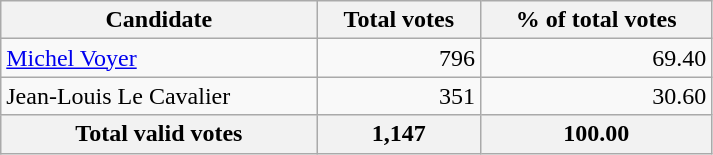<table class="wikitable" width="475">
<tr>
<th align="left">Candidate</th>
<th align="right">Total votes</th>
<th align="right">% of total votes</th>
</tr>
<tr>
<td align="left"><a href='#'>Michel Voyer</a></td>
<td align="right">796</td>
<td align="right">69.40</td>
</tr>
<tr>
<td align="left">Jean-Louis Le Cavalier</td>
<td align="right">351</td>
<td align="right">30.60</td>
</tr>
<tr bgcolor="#EEEEEE">
<th align="left">Total valid votes</th>
<th align="right"><strong>1,147</strong></th>
<th align="right"><strong>100.00</strong></th>
</tr>
</table>
